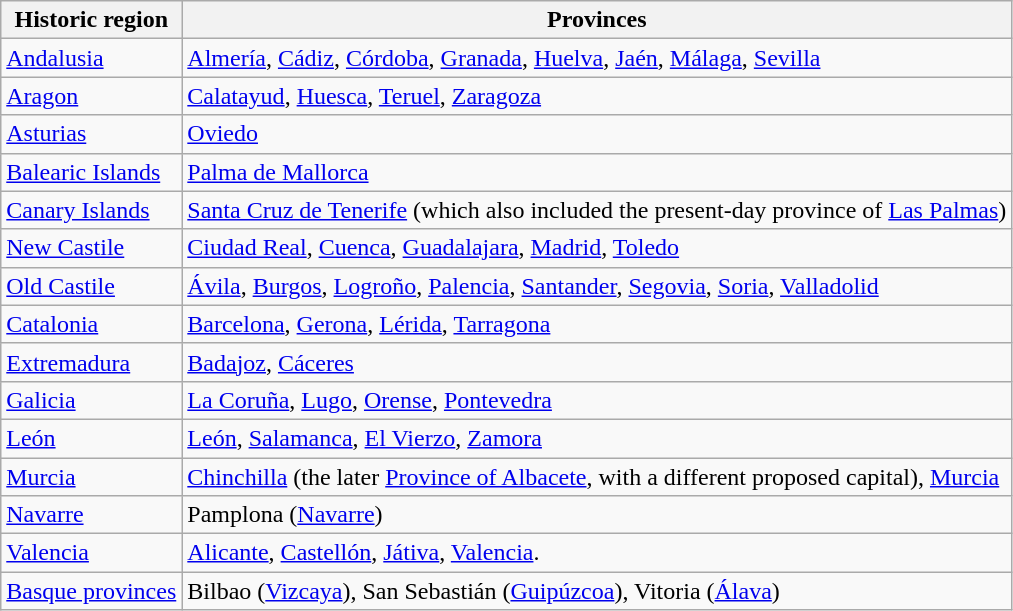<table class="wikitable">
<tr>
<th>Historic region</th>
<th>Provinces</th>
</tr>
<tr>
<td><a href='#'>Andalusia</a></td>
<td><a href='#'>Almería</a>, <a href='#'>Cádiz</a>, <a href='#'>Córdoba</a>, <a href='#'>Granada</a>, <a href='#'>Huelva</a>, <a href='#'>Jaén</a>, <a href='#'>Málaga</a>, <a href='#'>Sevilla</a></td>
</tr>
<tr>
<td><a href='#'>Aragon</a></td>
<td><a href='#'>Calatayud</a>, <a href='#'>Huesca</a>, <a href='#'>Teruel</a>, <a href='#'>Zaragoza</a></td>
</tr>
<tr>
<td><a href='#'>Asturias</a></td>
<td><a href='#'>Oviedo</a></td>
</tr>
<tr>
<td><a href='#'>Balearic Islands</a></td>
<td><a href='#'>Palma de Mallorca</a></td>
</tr>
<tr>
<td><a href='#'>Canary Islands</a></td>
<td><a href='#'>Santa Cruz de Tenerife</a> (which also included the present-day province of <a href='#'>Las Palmas</a>)</td>
</tr>
<tr>
<td><a href='#'>New Castile</a></td>
<td><a href='#'>Ciudad Real</a>, <a href='#'>Cuenca</a>, <a href='#'>Guadalajara</a>, <a href='#'>Madrid</a>, <a href='#'>Toledo</a></td>
</tr>
<tr>
<td><a href='#'>Old Castile</a></td>
<td><a href='#'>Ávila</a>, <a href='#'>Burgos</a>, <a href='#'>Logroño</a>, <a href='#'>Palencia</a>, <a href='#'>Santander</a>, <a href='#'>Segovia</a>, <a href='#'>Soria</a>, <a href='#'>Valladolid</a></td>
</tr>
<tr>
<td><a href='#'>Catalonia</a></td>
<td><a href='#'>Barcelona</a>, <a href='#'>Gerona</a>, <a href='#'>Lérida</a>, <a href='#'>Tarragona</a></td>
</tr>
<tr>
<td><a href='#'>Extremadura</a></td>
<td><a href='#'>Badajoz</a>, <a href='#'>Cáceres</a></td>
</tr>
<tr>
<td><a href='#'>Galicia</a></td>
<td><a href='#'>La Coruña</a>, <a href='#'>Lugo</a>, <a href='#'>Orense</a>, <a href='#'>Pontevedra</a></td>
</tr>
<tr>
<td><a href='#'>León</a></td>
<td><a href='#'>León</a>, <a href='#'>Salamanca</a>, <a href='#'>El Vierzo</a>, <a href='#'>Zamora</a></td>
</tr>
<tr>
<td><a href='#'>Murcia</a></td>
<td><a href='#'>Chinchilla</a> (the later <a href='#'>Province of Albacete</a>, with a different proposed capital), <a href='#'>Murcia</a></td>
</tr>
<tr>
<td><a href='#'>Navarre</a></td>
<td>Pamplona (<a href='#'>Navarre</a>)</td>
</tr>
<tr>
<td><a href='#'>Valencia</a></td>
<td><a href='#'>Alicante</a>, <a href='#'>Castellón</a>, <a href='#'>Játiva</a>, <a href='#'>Valencia</a>.</td>
</tr>
<tr>
<td><a href='#'>Basque provinces</a></td>
<td>Bilbao (<a href='#'>Vizcaya</a>), San Sebastián (<a href='#'>Guipúzcoa</a>), Vitoria (<a href='#'>Álava</a>)</td>
</tr>
</table>
